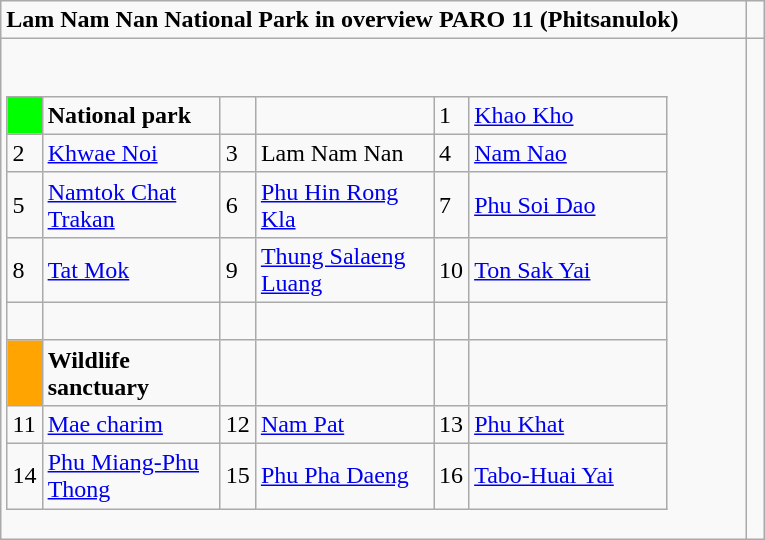<table role="presentation" class="wikitable mw-collapsible mw-collapsed">
<tr>
<td><strong>Lam Nam Nan National Park in overview PARO 11 (Phitsanulok)</strong></td>
<td> </td>
</tr>
<tr>
<td><br><table class= "wikitable" style= "width:90%;">
<tr>
<td style="width:3%; background:#00FF00;"> </td>
<td style="width:27%;"><strong>National park</strong></td>
<td style="width:3%;"> </td>
<td style="width:27%;"> </td>
<td style="width:3%;">1</td>
<td><a href='#'>Khao Kho</a></td>
</tr>
<tr>
<td>2</td>
<td><a href='#'>Khwae Noi</a></td>
<td>3</td>
<td>Lam Nam Nan</td>
<td>4</td>
<td><a href='#'>Nam Nao</a></td>
</tr>
<tr>
<td>5</td>
<td><a href='#'>Namtok Chat Trakan</a></td>
<td>6</td>
<td><a href='#'>Phu Hin Rong Kla</a></td>
<td>7</td>
<td><a href='#'>Phu Soi Dao</a></td>
</tr>
<tr>
<td>8</td>
<td><a href='#'>Tat Mok</a></td>
<td>9</td>
<td><a href='#'>Thung Salaeng Luang</a></td>
<td>10</td>
<td><a href='#'>Ton Sak Yai</a></td>
</tr>
<tr>
<td> </td>
<td> </td>
<td> </td>
<td> </td>
<td> </td>
<td> </td>
</tr>
<tr>
<td style="background:#FFA400;"> </td>
<td><strong>Wildlife sanctuary</strong></td>
<td> </td>
<td> </td>
<td> </td>
<td> </td>
</tr>
<tr>
<td>11</td>
<td><a href='#'>Mae charim</a></td>
<td>12</td>
<td><a href='#'>Nam Pat</a></td>
<td>13</td>
<td><a href='#'>Phu Khat</a></td>
</tr>
<tr>
<td>14</td>
<td><a href='#'>Phu Miang-Phu Thong</a></td>
<td>15</td>
<td><a href='#'>Phu Pha Daeng</a></td>
<td>16</td>
<td><a href='#'>Tabo-Huai Yai</a></td>
</tr>
</table>
</td>
</tr>
</table>
